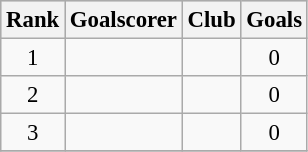<table class="wikitable" style="font-size: 95%;">
<tr bgcolor="#CCCCCC" align="center">
<th scope="col">Rank</th>
<th scope="col">Goalscorer</th>
<th scope="col">Club</th>
<th scope="col">Goals</th>
</tr>
<tr>
<td align="center">1</td>
<td></td>
<td></td>
<td align="center">0</td>
</tr>
<tr>
<td align="center">2</td>
<td></td>
<td></td>
<td align="center">0</td>
</tr>
<tr>
<td align="center">3</td>
<td></td>
<td></td>
<td align="center">0</td>
</tr>
<tr>
</tr>
</table>
